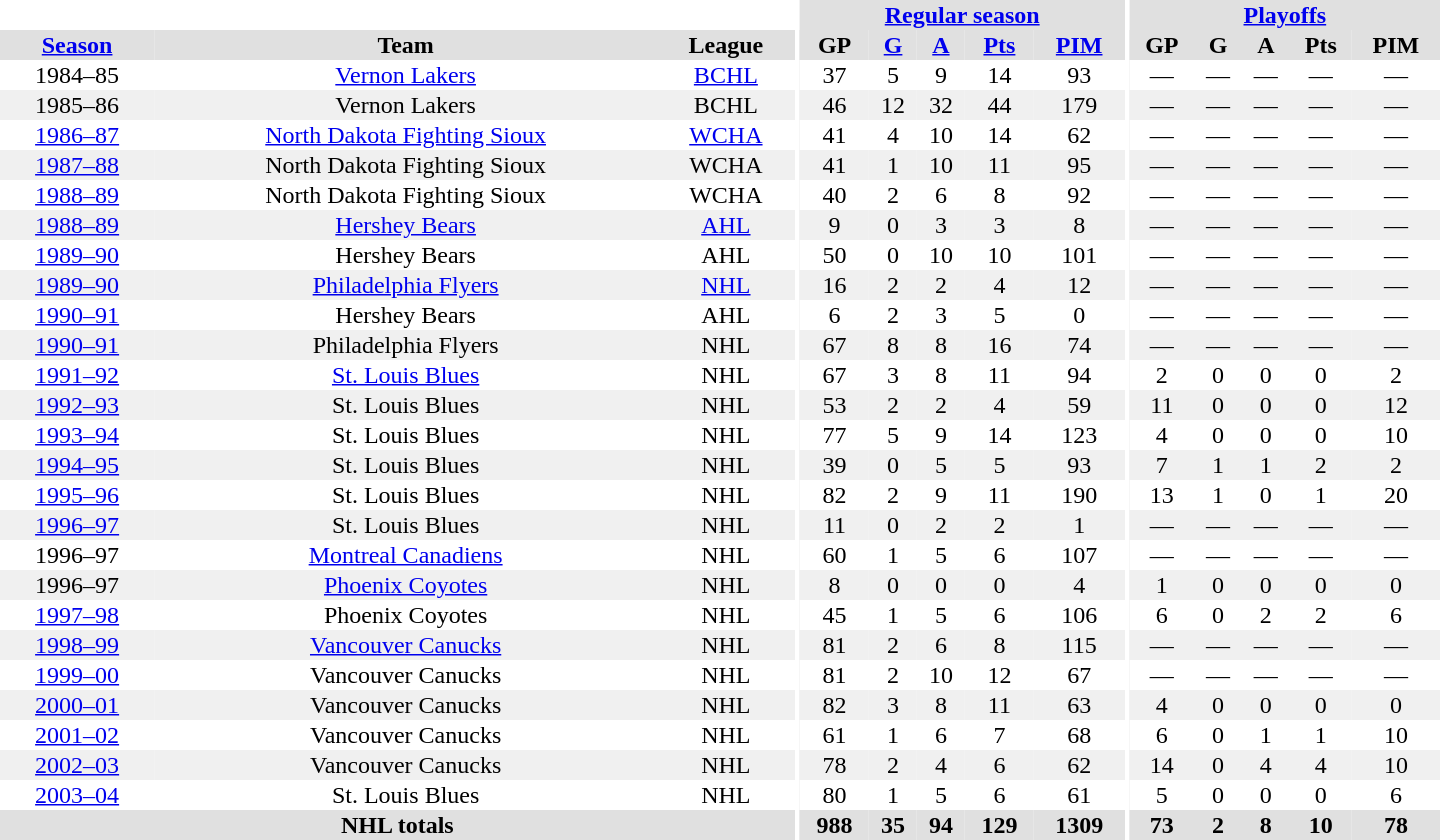<table border="0" cellpadding="1" cellspacing="0" style="text-align:center; width:60em">
<tr bgcolor="#e0e0e0">
<th colspan="3" bgcolor="#ffffff"></th>
<th rowspan="99" bgcolor="#ffffff"></th>
<th colspan="5"><a href='#'>Regular season</a></th>
<th rowspan="99" bgcolor="#ffffff"></th>
<th colspan="5"><a href='#'>Playoffs</a></th>
</tr>
<tr bgcolor="#e0e0e0">
<th><a href='#'>Season</a></th>
<th>Team</th>
<th>League</th>
<th>GP</th>
<th><a href='#'>G</a></th>
<th><a href='#'>A</a></th>
<th><a href='#'>Pts</a></th>
<th><a href='#'>PIM</a></th>
<th>GP</th>
<th>G</th>
<th>A</th>
<th>Pts</th>
<th>PIM</th>
</tr>
<tr>
<td>1984–85</td>
<td><a href='#'>Vernon Lakers</a></td>
<td><a href='#'>BCHL</a></td>
<td>37</td>
<td>5</td>
<td>9</td>
<td>14</td>
<td>93</td>
<td>—</td>
<td>—</td>
<td>—</td>
<td>—</td>
<td>—</td>
</tr>
<tr bgcolor="#f0f0f0">
<td>1985–86</td>
<td>Vernon Lakers</td>
<td>BCHL</td>
<td>46</td>
<td>12</td>
<td>32</td>
<td>44</td>
<td>179</td>
<td>—</td>
<td>—</td>
<td>—</td>
<td>—</td>
<td>—</td>
</tr>
<tr>
<td><a href='#'>1986–87</a></td>
<td><a href='#'>North Dakota Fighting Sioux</a></td>
<td><a href='#'>WCHA</a></td>
<td>41</td>
<td>4</td>
<td>10</td>
<td>14</td>
<td>62</td>
<td>—</td>
<td>—</td>
<td>—</td>
<td>—</td>
<td>—</td>
</tr>
<tr bgcolor="#f0f0f0">
<td><a href='#'>1987–88</a></td>
<td>North Dakota Fighting Sioux</td>
<td>WCHA</td>
<td>41</td>
<td>1</td>
<td>10</td>
<td>11</td>
<td>95</td>
<td>—</td>
<td>—</td>
<td>—</td>
<td>—</td>
<td>—</td>
</tr>
<tr>
<td><a href='#'>1988–89</a></td>
<td>North Dakota Fighting Sioux</td>
<td>WCHA</td>
<td>40</td>
<td>2</td>
<td>6</td>
<td>8</td>
<td>92</td>
<td>—</td>
<td>—</td>
<td>—</td>
<td>—</td>
<td>—</td>
</tr>
<tr bgcolor="#f0f0f0">
<td><a href='#'>1988–89</a></td>
<td><a href='#'>Hershey Bears</a></td>
<td><a href='#'>AHL</a></td>
<td>9</td>
<td>0</td>
<td>3</td>
<td>3</td>
<td>8</td>
<td>—</td>
<td>—</td>
<td>—</td>
<td>—</td>
<td>—</td>
</tr>
<tr>
<td><a href='#'>1989–90</a></td>
<td>Hershey Bears</td>
<td>AHL</td>
<td>50</td>
<td>0</td>
<td>10</td>
<td>10</td>
<td>101</td>
<td>—</td>
<td>—</td>
<td>—</td>
<td>—</td>
<td>—</td>
</tr>
<tr bgcolor="#f0f0f0">
<td><a href='#'>1989–90</a></td>
<td><a href='#'>Philadelphia Flyers</a></td>
<td><a href='#'>NHL</a></td>
<td>16</td>
<td>2</td>
<td>2</td>
<td>4</td>
<td>12</td>
<td>—</td>
<td>—</td>
<td>—</td>
<td>—</td>
<td>—</td>
</tr>
<tr>
<td><a href='#'>1990–91</a></td>
<td>Hershey Bears</td>
<td>AHL</td>
<td>6</td>
<td>2</td>
<td>3</td>
<td>5</td>
<td>0</td>
<td>—</td>
<td>—</td>
<td>—</td>
<td>—</td>
<td>—</td>
</tr>
<tr bgcolor="#f0f0f0">
<td><a href='#'>1990–91</a></td>
<td>Philadelphia Flyers</td>
<td>NHL</td>
<td>67</td>
<td>8</td>
<td>8</td>
<td>16</td>
<td>74</td>
<td>—</td>
<td>—</td>
<td>—</td>
<td>—</td>
<td>—</td>
</tr>
<tr>
<td><a href='#'>1991–92</a></td>
<td><a href='#'>St. Louis Blues</a></td>
<td>NHL</td>
<td>67</td>
<td>3</td>
<td>8</td>
<td>11</td>
<td>94</td>
<td>2</td>
<td>0</td>
<td>0</td>
<td>0</td>
<td>2</td>
</tr>
<tr bgcolor="#f0f0f0">
<td><a href='#'>1992–93</a></td>
<td>St. Louis Blues</td>
<td>NHL</td>
<td>53</td>
<td>2</td>
<td>2</td>
<td>4</td>
<td>59</td>
<td>11</td>
<td>0</td>
<td>0</td>
<td>0</td>
<td>12</td>
</tr>
<tr>
<td><a href='#'>1993–94</a></td>
<td>St. Louis Blues</td>
<td>NHL</td>
<td>77</td>
<td>5</td>
<td>9</td>
<td>14</td>
<td>123</td>
<td>4</td>
<td>0</td>
<td>0</td>
<td>0</td>
<td>10</td>
</tr>
<tr bgcolor="#f0f0f0">
<td><a href='#'>1994–95</a></td>
<td>St. Louis Blues</td>
<td>NHL</td>
<td>39</td>
<td>0</td>
<td>5</td>
<td>5</td>
<td>93</td>
<td>7</td>
<td>1</td>
<td>1</td>
<td>2</td>
<td>2</td>
</tr>
<tr>
<td><a href='#'>1995–96</a></td>
<td>St. Louis Blues</td>
<td>NHL</td>
<td>82</td>
<td>2</td>
<td>9</td>
<td>11</td>
<td>190</td>
<td>13</td>
<td>1</td>
<td>0</td>
<td>1</td>
<td>20</td>
</tr>
<tr bgcolor="#f0f0f0">
<td><a href='#'>1996–97</a></td>
<td>St. Louis Blues</td>
<td>NHL</td>
<td>11</td>
<td>0</td>
<td>2</td>
<td>2</td>
<td>1</td>
<td>—</td>
<td>—</td>
<td>—</td>
<td>—</td>
<td>—</td>
</tr>
<tr>
<td>1996–97</td>
<td><a href='#'>Montreal Canadiens</a></td>
<td>NHL</td>
<td>60</td>
<td>1</td>
<td>5</td>
<td>6</td>
<td>107</td>
<td>—</td>
<td>—</td>
<td>—</td>
<td>—</td>
<td>—</td>
</tr>
<tr bgcolor="#f0f0f0">
<td>1996–97</td>
<td><a href='#'>Phoenix Coyotes</a></td>
<td>NHL</td>
<td>8</td>
<td>0</td>
<td>0</td>
<td>0</td>
<td>4</td>
<td>1</td>
<td>0</td>
<td>0</td>
<td>0</td>
<td>0</td>
</tr>
<tr>
<td><a href='#'>1997–98</a></td>
<td>Phoenix Coyotes</td>
<td>NHL</td>
<td>45</td>
<td>1</td>
<td>5</td>
<td>6</td>
<td>106</td>
<td>6</td>
<td>0</td>
<td>2</td>
<td>2</td>
<td>6</td>
</tr>
<tr bgcolor="#f0f0f0">
<td><a href='#'>1998–99</a></td>
<td><a href='#'>Vancouver Canucks</a></td>
<td>NHL</td>
<td>81</td>
<td>2</td>
<td>6</td>
<td>8</td>
<td>115</td>
<td>—</td>
<td>—</td>
<td>—</td>
<td>—</td>
<td>—</td>
</tr>
<tr>
<td><a href='#'>1999–00</a></td>
<td>Vancouver Canucks</td>
<td>NHL</td>
<td>81</td>
<td>2</td>
<td>10</td>
<td>12</td>
<td>67</td>
<td>—</td>
<td>—</td>
<td>—</td>
<td>—</td>
<td>—</td>
</tr>
<tr bgcolor="#f0f0f0">
<td><a href='#'>2000–01</a></td>
<td>Vancouver Canucks</td>
<td>NHL</td>
<td>82</td>
<td>3</td>
<td>8</td>
<td>11</td>
<td>63</td>
<td>4</td>
<td>0</td>
<td>0</td>
<td>0</td>
<td>0</td>
</tr>
<tr>
<td><a href='#'>2001–02</a></td>
<td>Vancouver Canucks</td>
<td>NHL</td>
<td>61</td>
<td>1</td>
<td>6</td>
<td>7</td>
<td>68</td>
<td>6</td>
<td>0</td>
<td>1</td>
<td>1</td>
<td>10</td>
</tr>
<tr bgcolor="#f0f0f0">
<td><a href='#'>2002–03</a></td>
<td>Vancouver Canucks</td>
<td>NHL</td>
<td>78</td>
<td>2</td>
<td>4</td>
<td>6</td>
<td>62</td>
<td>14</td>
<td>0</td>
<td>4</td>
<td>4</td>
<td>10</td>
</tr>
<tr>
<td><a href='#'>2003–04</a></td>
<td>St. Louis Blues</td>
<td>NHL</td>
<td>80</td>
<td>1</td>
<td>5</td>
<td>6</td>
<td>61</td>
<td>5</td>
<td>0</td>
<td>0</td>
<td>0</td>
<td>6</td>
</tr>
<tr bgcolor="#e0e0e0">
<th colspan="3">NHL totals</th>
<th>988</th>
<th>35</th>
<th>94</th>
<th>129</th>
<th>1309</th>
<th>73</th>
<th>2</th>
<th>8</th>
<th>10</th>
<th>78</th>
</tr>
</table>
